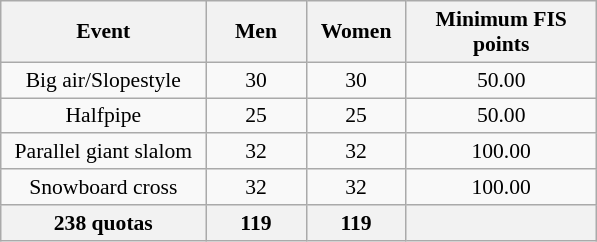<table class="wikitable sortable" style="text-align:center; font-size:90%">
<tr>
<th width=130 align="left">Event</th>
<th width=60>Men</th>
<th width=60>Women</th>
<th width=120>Minimum FIS points</th>
</tr>
<tr>
<td>Big air/Slopestyle</td>
<td>30</td>
<td>30</td>
<td>50.00</td>
</tr>
<tr>
<td>Halfpipe</td>
<td>25</td>
<td>25</td>
<td>50.00</td>
</tr>
<tr>
<td>Parallel giant slalom</td>
<td>32</td>
<td>32</td>
<td>100.00</td>
</tr>
<tr>
<td>Snowboard cross</td>
<td>32</td>
<td>32</td>
<td>100.00</td>
</tr>
<tr>
<th>238 quotas</th>
<th>119</th>
<th>119</th>
<th></th>
</tr>
</table>
